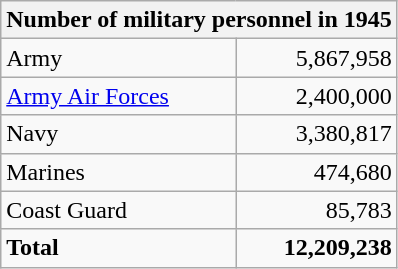<table class="wikitable">
<tr>
<th colspan=2>Number of military personnel in 1945</th>
</tr>
<tr>
<td>Army</td>
<td style="text-align: right;">5,867,958</td>
</tr>
<tr>
<td><a href='#'>Army Air Forces</a></td>
<td style="text-align: right;">2,400,000</td>
</tr>
<tr>
<td>Navy</td>
<td style="text-align: right;">3,380,817</td>
</tr>
<tr>
<td>Marines</td>
<td style="text-align: right;">474,680</td>
</tr>
<tr>
<td>Coast Guard</td>
<td style="text-align: right;">85,783</td>
</tr>
<tr>
<td><strong>Total</strong></td>
<td style="text-align: right;"><strong>12,209,238</strong></td>
</tr>
</table>
